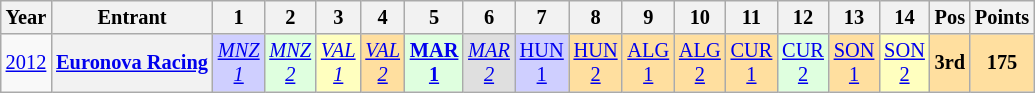<table class="wikitable" style="text-align:center; font-size:85%">
<tr>
<th>Year</th>
<th>Entrant</th>
<th>1</th>
<th>2</th>
<th>3</th>
<th>4</th>
<th>5</th>
<th>6</th>
<th>7</th>
<th>8</th>
<th>9</th>
<th>10</th>
<th>11</th>
<th>12</th>
<th>13</th>
<th>14</th>
<th>Pos</th>
<th>Points</th>
</tr>
<tr>
<td><a href='#'>2012</a></td>
<th nowrap><a href='#'>Euronova Racing</a></th>
<td style="background:#CFCFFF;"><em><a href='#'>MNZ<br>1</a></em><br></td>
<td style="background:#DFFFDF;"><em><a href='#'>MNZ<br>2</a></em><br></td>
<td style="background:#FFFFBF;"><em><a href='#'>VAL<br>1</a></em><br></td>
<td style="background:#FFDF9F;"><em><a href='#'>VAL<br>2</a></em><br></td>
<td style="background:#DFFFDF;"><strong><a href='#'>MAR<br>1</a></strong><br></td>
<td style="background:#DFDFDF;"><em><a href='#'>MAR<br>2</a></em><br></td>
<td style="background:#CFCFFF;"><a href='#'>HUN<br>1</a><br></td>
<td style="background:#FFDF9F;"><a href='#'>HUN<br>2</a><br></td>
<td style="background:#FFDF9F;"><a href='#'>ALG<br>1</a><br></td>
<td style="background:#FFDF9F;"><a href='#'>ALG<br>2</a><br></td>
<td style="background:#FFDF9F;"><a href='#'>CUR<br>1</a><br></td>
<td style="background:#DFFFDF;"><a href='#'>CUR<br>2</a><br></td>
<td style="background:#FFDF9F;"><a href='#'>SON<br>1</a><br></td>
<td style="background:#FFFFBF;"><a href='#'>SON<br>2</a><br></td>
<th style="background:#FFDF9F;">3rd</th>
<th style="background:#FFDF9F;">175</th>
</tr>
</table>
